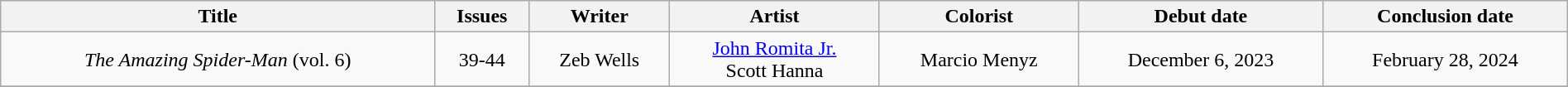<table class="wikitable" style="text-align:center; width:100%">
<tr>
<th scope="col">Title</th>
<th scope="col">Issues</th>
<th scope="col">Writer</th>
<th scope="col">Artist</th>
<th scope="col">Colorist</th>
<th scope="col">Debut date</th>
<th scope="col">Conclusion date</th>
</tr>
<tr>
<td><em>The Amazing Spider-Man</em> (vol. 6)</td>
<td>39-44</td>
<td>Zeb Wells</td>
<td><a href='#'>John Romita Jr.</a><br>Scott Hanna</td>
<td>Marcio Menyz</td>
<td>December 6, 2023</td>
<td>February 28, 2024</td>
</tr>
<tr>
</tr>
</table>
